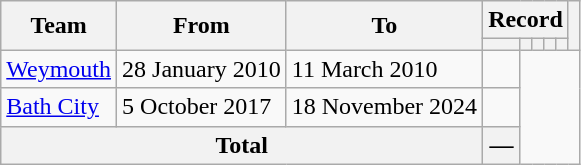<table class=wikitable style="text-align: center">
<tr>
<th rowspan=2>Team</th>
<th rowspan=2>From</th>
<th rowspan=2>To</th>
<th colspan=5>Record</th>
<th rowspan=2></th>
</tr>
<tr>
<th></th>
<th></th>
<th></th>
<th></th>
<th></th>
</tr>
<tr>
<td align=left><a href='#'>Weymouth</a></td>
<td align=left>28 January 2010</td>
<td align=left>11 March 2010<br></td>
<td></td>
</tr>
<tr>
<td align=left><a href='#'>Bath City</a></td>
<td align=left>5 October 2017</td>
<td align=left>18 November 2024<br></td>
<td></td>
</tr>
<tr>
<th colspan=3>Total<br></th>
<th>—</th>
</tr>
</table>
